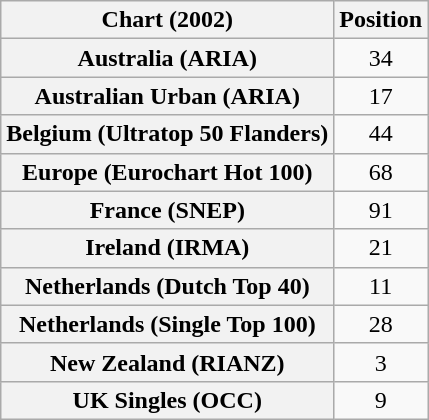<table class="wikitable sortable plainrowheaders" style="text-align:center">
<tr>
<th scope="col">Chart (2002)</th>
<th scope="col">Position</th>
</tr>
<tr>
<th scope="row">Australia (ARIA)</th>
<td>34</td>
</tr>
<tr>
<th scope="row">Australian Urban (ARIA)</th>
<td>17</td>
</tr>
<tr>
<th scope="row">Belgium (Ultratop 50 Flanders)</th>
<td>44</td>
</tr>
<tr>
<th scope="row">Europe (Eurochart Hot 100)</th>
<td>68</td>
</tr>
<tr>
<th scope="row">France (SNEP)</th>
<td>91</td>
</tr>
<tr>
<th scope="row">Ireland (IRMA)</th>
<td>21</td>
</tr>
<tr>
<th scope="row">Netherlands (Dutch Top 40)</th>
<td>11</td>
</tr>
<tr>
<th scope="row">Netherlands (Single Top 100)</th>
<td>28</td>
</tr>
<tr>
<th scope="row">New Zealand (RIANZ)</th>
<td>3</td>
</tr>
<tr>
<th scope="row">UK Singles (OCC)</th>
<td>9</td>
</tr>
</table>
